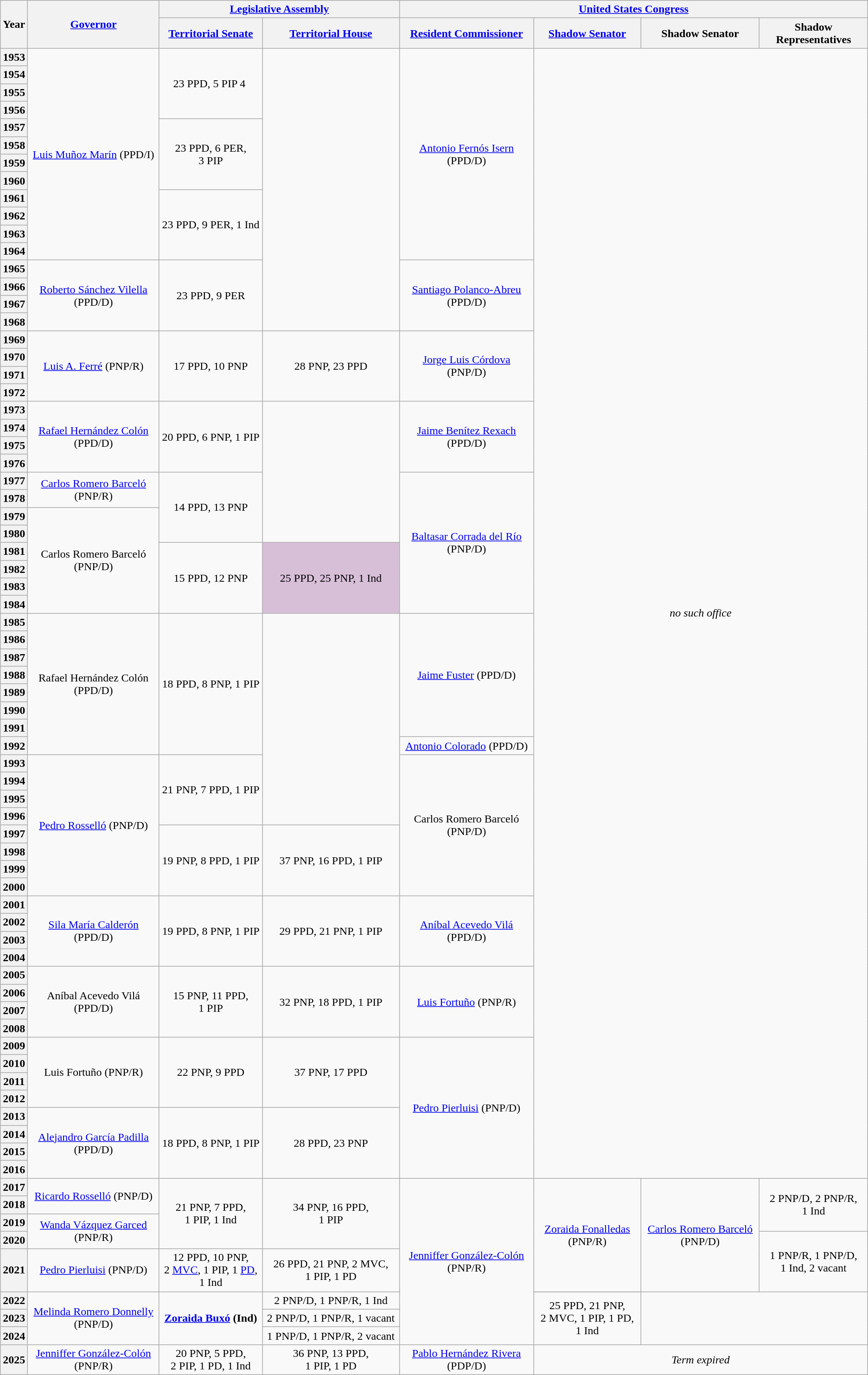<table class="wikitable sortable sticky-header-multi" style="text-align:center">
<tr>
<th rowspan=2 class=unsortable>Year</th>
<th rowspan=2 class=unsortable><a href='#'>Governor</a></th>
<th colspan=2><a href='#'>Legislative Assembly</a></th>
<th colspan=4><a href='#'>United States Congress</a></th>
</tr>
<tr>
<th class=unsortable><a href='#'>Territorial Senate</a></th>
<th class=unsortable><a href='#'>Territorial House</a></th>
<th class=unsortable><a href='#'>Resident Commissioner</a></th>
<th class=unsortable><a href='#'>Shadow Senator</a></th>
<th class=unsortable>Shadow Senator</th>
<th class=unsortable>Shadow Representatives</th>
</tr>
<tr>
<th>1953</th>
<td rowspan=12 ><a href='#'>Luis Muñoz Marín</a> (PPD/I)</td>
<td rowspan=4 >23 PPD, 5 PIP 4 </td>
<td rowspan=16></td>
<td rowspan=12 ><a href='#'>Antonio Fernós Isern</a> (PPD/D)</td>
<td colspan=3 rowspan=64 align=center><em>no such office</em></td>
</tr>
<tr>
<th>1954</th>
</tr>
<tr>
<th>1955</th>
</tr>
<tr>
<th>1956</th>
</tr>
<tr>
<th>1957</th>
<td rowspan=4 >23 PPD, 6 PER, 3 PIP</td>
</tr>
<tr>
<th>1958</th>
</tr>
<tr>
<th>1959</th>
</tr>
<tr>
<th>1960</th>
</tr>
<tr>
<th>1961</th>
<td rowspan=4 >23 PPD, 9 PER, 1 Ind</td>
</tr>
<tr>
<th>1962</th>
</tr>
<tr>
<th>1963</th>
</tr>
<tr>
<th>1964</th>
</tr>
<tr>
<th>1965</th>
<td rowspan=4 ><a href='#'>Roberto Sánchez Vilella</a> (PPD/D)</td>
<td rowspan=4 >23 PPD, 9 PER</td>
<td rowspan=4 ><a href='#'>Santiago Polanco-Abreu</a> (PPD/D)</td>
</tr>
<tr>
<th>1966</th>
</tr>
<tr>
<th>1967</th>
</tr>
<tr>
<th>1968</th>
</tr>
<tr>
<th>1969</th>
<td rowspan=4 ><a href='#'>Luis A. Ferré</a> (PNP/R)</td>
<td rowspan=4 >17 PPD, 10 PNP</td>
<td rowspan=4 >28 PNP, 23 PPD</td>
<td rowspan=4 ><a href='#'>Jorge Luis Córdova</a> (PNP/D)</td>
</tr>
<tr>
<th>1970</th>
</tr>
<tr>
<th>1971</th>
</tr>
<tr>
<th>1972</th>
</tr>
<tr>
<th>1973</th>
<td rowspan=4 ><a href='#'>Rafael Hernández Colón</a> (PPD/D)</td>
<td rowspan=4 >20 PPD, 6 PNP, 1 PIP</td>
<td rowspan=8></td>
<td rowspan=4 ><a href='#'>Jaime Benítez Rexach</a> (PPD/D)</td>
</tr>
<tr>
<th>1974</th>
</tr>
<tr>
<th>1975</th>
</tr>
<tr>
<th>1976</th>
</tr>
<tr>
<th>1977</th>
<td rowspan=2 ><a href='#'>Carlos Romero Barceló</a> (PNP/R)</td>
<td rowspan=4 >14 PPD, 13 PNP</td>
<td rowspan=8 ><a href='#'>Baltasar Corrada del Río</a> (PNP/D)</td>
</tr>
<tr>
<th>1978</th>
</tr>
<tr>
<th>1979</th>
<td rowspan=6 >Carlos Romero Barceló (PNP/D)</td>
</tr>
<tr>
<th>1980</th>
</tr>
<tr>
<th>1981</th>
<td rowspan=4 >15 PPD, 12 PNP</td>
<td rowspan=4 bgcolor=#D8BFD8>25 PPD, 25 PNP, 1 Ind</td>
</tr>
<tr>
<th>1982</th>
</tr>
<tr>
<th>1983</th>
</tr>
<tr>
<th>1984</th>
</tr>
<tr>
<th>1985</th>
<td rowspan=8 >Rafael Hernández Colón (PPD/D)</td>
<td rowspan=8 >18 PPD, 8 PNP, 1 PIP</td>
<td rowspan=12></td>
<td rowspan=7 ><a href='#'>Jaime Fuster</a> (PPD/D)</td>
</tr>
<tr>
<th>1986</th>
</tr>
<tr>
<th>1987</th>
</tr>
<tr>
<th>1988</th>
</tr>
<tr>
<th>1989</th>
</tr>
<tr>
<th>1990</th>
</tr>
<tr>
<th>1991</th>
</tr>
<tr>
<th>1992</th>
<td><a href='#'>Antonio Colorado</a> (PPD/D)</td>
</tr>
<tr>
<th>1993</th>
<td rowspan=8 ><a href='#'>Pedro Rosselló</a> (PNP/D)</td>
<td rowspan=4 >21 PNP, 7 PPD, 1 PIP</td>
<td rowspan=8 >Carlos Romero Barceló (PNP/D)</td>
</tr>
<tr>
<th>1994</th>
</tr>
<tr>
<th>1995</th>
</tr>
<tr>
<th>1996</th>
</tr>
<tr>
<th>1997</th>
<td rowspan=4 >19 PNP, 8 PPD, 1 PIP</td>
<td rowspan=4 >37 PNP, 16 PPD, 1 PIP</td>
</tr>
<tr>
<th>1998</th>
</tr>
<tr>
<th>1999</th>
</tr>
<tr>
<th>2000</th>
</tr>
<tr>
<th>2001</th>
<td rowspan=4 ><a href='#'>Sila María Calderón</a> (PPD/D)</td>
<td rowspan=4 >19 PPD, 8 PNP, 1 PIP</td>
<td rowspan=4 >29 PPD, 21 PNP, 1 PIP</td>
<td rowspan=4 ><a href='#'>Aníbal Acevedo Vilá</a> (PPD/D)</td>
</tr>
<tr>
<th>2002</th>
</tr>
<tr>
<th>2003</th>
</tr>
<tr>
<th>2004</th>
</tr>
<tr>
<th>2005</th>
<td rowspan=4 >Aníbal Acevedo Vilá (PPD/D)</td>
<td rowspan=4 >15 PNP, 11 PPD, 1 PIP</td>
<td rowspan=4 >32 PNP, 18 PPD, 1 PIP</td>
<td rowspan=4 ><a href='#'>Luis Fortuño</a> (PNP/R)</td>
</tr>
<tr>
<th>2006</th>
</tr>
<tr>
<th>2007</th>
</tr>
<tr>
<th>2008</th>
</tr>
<tr>
<th>2009</th>
<td rowspan=4 >Luis Fortuño (PNP/R)</td>
<td rowspan=4 >22 PNP, 9 PPD</td>
<td rowspan=4 >37 PNP, 17 PPD</td>
<td rowspan=8 ><a href='#'>Pedro Pierluisi</a> (PNP/D)</td>
</tr>
<tr>
<th>2010</th>
</tr>
<tr>
<th>2011</th>
</tr>
<tr>
<th>2012</th>
</tr>
<tr>
<th>2013</th>
<td rowspan=4 ><a href='#'>Alejandro García Padilla</a> (PPD/D)</td>
<td rowspan=4 >18 PPD, 8 PNP, 1 PIP</td>
<td rowspan=4 >28 PPD, 23 PNP</td>
</tr>
<tr>
<th>2014</th>
</tr>
<tr>
<th>2015</th>
</tr>
<tr>
<th>2016</th>
</tr>
<tr>
<th>2017</th>
<td rowspan=2 ><a href='#'>Ricardo Rosselló</a> (PNP/D)</td>
<td rowspan=4 >21 PNP, 7 PPD,<br>1 PIP, 1 Ind</td>
<td rowspan=4 >34 PNP, 16 PPD,<br>1 PIP</td>
<td rowspan=10 ><a href='#'>Jenniffer González-Colón</a> (PNP/R)</td>
<td rowspan=5 ><a href='#'>Zoraida Fonalledas</a> (PNP/R)</td>
<td rowspan=5 ><a href='#'>Carlos Romero Barceló</a> (PNP/D)</td>
<td rowspan=3 >2 PNP/D, 2 PNP/R,<br>1 Ind</td>
</tr>
<tr>
<th>2018</th>
</tr>
<tr>
<th>2019</th>
<td rowspan=2 ><a href='#'>Wanda Vázquez Garced</a> (PNP/R)</td>
</tr>
<tr>
<th>2020</th>
<td rowspan=2 >1 PNP/R, 1 PNP/D,<br>1 Ind, 2 vacant</td>
</tr>
<tr>
<th rowspan=2>2021</th>
<td><a href='#'>Pedro Pierluisi</a> (PNP/D)</td>
<td>12 PPD, 10 PNP,<br>2 <a href='#'>MVC</a>, 1 PIP, 1 <a href='#'>PD</a>, 1 Ind</td>
<td>26 PPD, 21 PNP, 2 MVC, 1 PIP, 1 PD</td>
</tr>
<tr>
<td rowspan=5 ><a href='#'>Melinda Romero Donnelly</a> (PNP/D)</td>
<td rowspan=5 ><strong><a href='#'>Zoraida Buxó</a> (Ind)</strong></td>
<td rowspan=3 >2 PNP/D, 1 PNP/R, 1 Ind</td>
</tr>
<tr>
<th>2022</th>
<td rowspan=4 >25 PPD, 21 PNP,<br>2 MVC, 1 PIP, 1 PD, 1 Ind</td>
</tr>
<tr>
<th rowspan=2>2023</th>
</tr>
<tr>
<td>2 PNP/D, 1 PNP/R, 1 vacant</td>
</tr>
<tr>
<th>2024</th>
<td>1 PNP/D, 1 PNP/R, 2 vacant</td>
</tr>
<tr>
<th>2025</th>
<td><a href='#'>Jenniffer González-Colón</a> (PNP/R)</td>
<td>20 PNP, 5 PPD,<br>2 PIP, 1 PD, 1 Ind</td>
<td>36 PNP, 13 PPD,<br>1 PIP, 1 PD</td>
<td><a href='#'>Pablo Hernández Rivera</a> (PDP/D)</td>
<td colspan=3><em>Term expired</em></td>
</tr>
</table>
